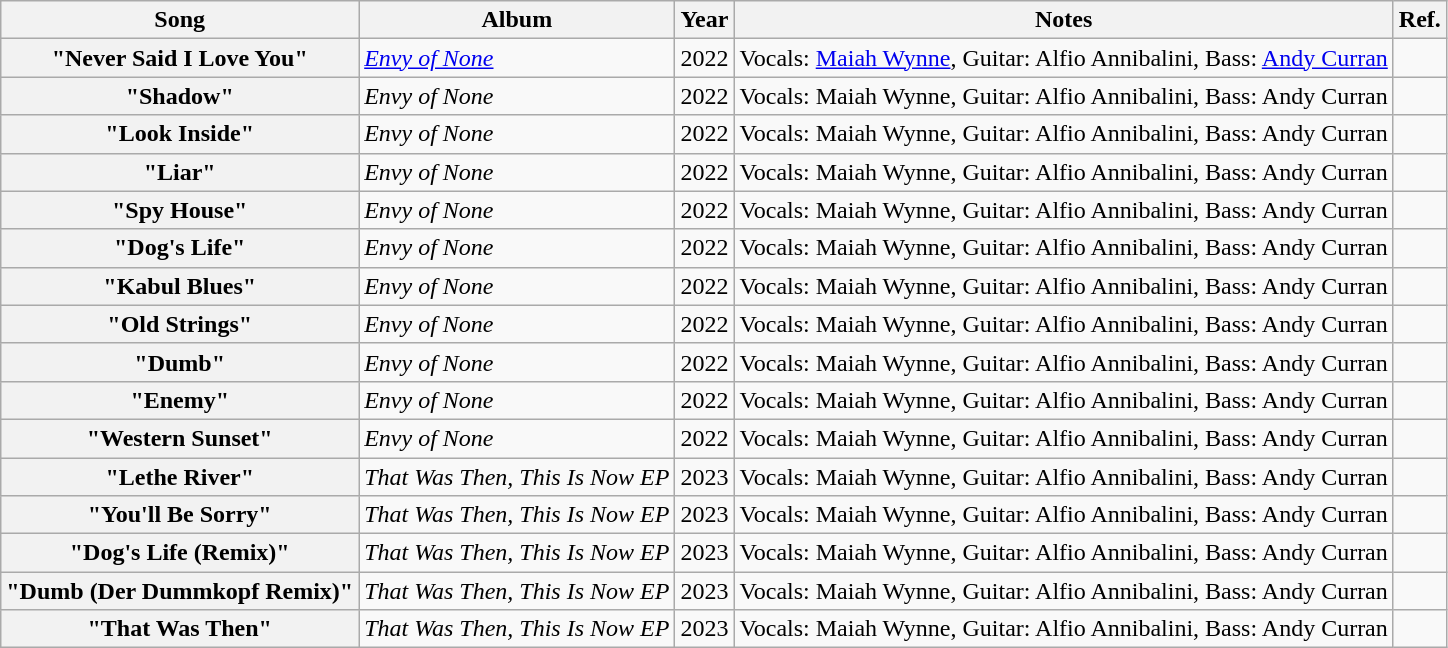<table class="wikitable sortable plainrowheaders" style="text-align:left;">
<tr>
<th scope="col">Song</th>
<th scope="col">Album</th>
<th scope="col">Year</th>
<th scope="col" class="unsortable">Notes</th>
<th scope="col" class="unsortable">Ref.</th>
</tr>
<tr>
<th scope="row">"Never Said I Love You"</th>
<td><em><a href='#'>Envy of None</a></em></td>
<td>2022</td>
<td>Vocals: <a href='#'>Maiah Wynne</a>, Guitar: Alfio Annibalini, Bass: <a href='#'>Andy Curran</a></td>
<td></td>
</tr>
<tr>
<th scope="row">"Shadow"</th>
<td><em>Envy of None</em></td>
<td>2022</td>
<td>Vocals: Maiah Wynne, Guitar: Alfio Annibalini, Bass: Andy Curran</td>
<td></td>
</tr>
<tr>
<th scope="row">"Look Inside"</th>
<td><em>Envy of None</em></td>
<td>2022</td>
<td>Vocals: Maiah Wynne, Guitar: Alfio Annibalini, Bass: Andy Curran</td>
<td></td>
</tr>
<tr>
<th scope="row">"Liar"</th>
<td><em>Envy of None</em></td>
<td>2022</td>
<td>Vocals: Maiah Wynne, Guitar: Alfio Annibalini, Bass: Andy Curran</td>
<td></td>
</tr>
<tr>
<th scope="row">"Spy House"</th>
<td><em>Envy of None</em></td>
<td>2022</td>
<td>Vocals: Maiah Wynne, Guitar: Alfio Annibalini, Bass: Andy Curran</td>
<td></td>
</tr>
<tr>
<th scope="row">"Dog's Life"</th>
<td><em>Envy of None</em></td>
<td>2022</td>
<td>Vocals: Maiah Wynne, Guitar: Alfio Annibalini, Bass: Andy Curran</td>
<td></td>
</tr>
<tr>
<th scope="row">"Kabul Blues"</th>
<td><em>Envy of None</em></td>
<td>2022</td>
<td>Vocals: Maiah Wynne, Guitar: Alfio Annibalini, Bass: Andy Curran</td>
<td></td>
</tr>
<tr>
<th scope="row">"Old Strings"</th>
<td><em>Envy of None</em></td>
<td>2022</td>
<td>Vocals: Maiah Wynne, Guitar: Alfio Annibalini, Bass: Andy Curran</td>
<td></td>
</tr>
<tr>
<th scope="row">"Dumb"</th>
<td><em>Envy of None</em></td>
<td>2022</td>
<td>Vocals: Maiah Wynne, Guitar: Alfio Annibalini, Bass: Andy Curran</td>
<td></td>
</tr>
<tr>
<th scope="row">"Enemy"</th>
<td><em>Envy of None</em></td>
<td>2022</td>
<td>Vocals: Maiah Wynne, Guitar: Alfio Annibalini, Bass: Andy Curran</td>
<td></td>
</tr>
<tr>
<th scope="row">"Western Sunset"</th>
<td><em>Envy of None</em></td>
<td>2022</td>
<td>Vocals: Maiah Wynne, Guitar: Alfio Annibalini, Bass: Andy Curran</td>
<td></td>
</tr>
<tr>
<th scope="row">"Lethe River"</th>
<td><em>That Was Then, This Is Now EP</em></td>
<td>2023</td>
<td>Vocals: Maiah Wynne, Guitar: Alfio Annibalini, Bass: Andy Curran</td>
<td></td>
</tr>
<tr>
<th scope="row">"You'll Be Sorry"</th>
<td><em>That Was Then, This Is Now EP</em></td>
<td>2023</td>
<td>Vocals: Maiah Wynne, Guitar: Alfio Annibalini, Bass: Andy Curran</td>
<td></td>
</tr>
<tr>
<th scope="row">"Dog's Life (Remix)"</th>
<td><em>That Was Then, This Is Now EP</em></td>
<td>2023</td>
<td>Vocals: Maiah Wynne, Guitar: Alfio Annibalini, Bass: Andy Curran</td>
<td></td>
</tr>
<tr>
<th scope="row">"Dumb (Der Dummkopf Remix)"</th>
<td><em>That Was Then, This Is Now EP</em></td>
<td>2023</td>
<td>Vocals: Maiah Wynne, Guitar: Alfio Annibalini, Bass: Andy Curran</td>
<td></td>
</tr>
<tr>
<th scope="row">"That Was Then"</th>
<td><em>That Was Then, This Is Now EP</em></td>
<td>2023</td>
<td>Vocals: Maiah Wynne, Guitar: Alfio Annibalini, Bass: Andy Curran</td>
<td></td>
</tr>
</table>
